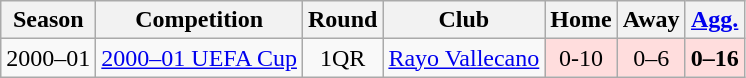<table class="wikitable" style="text-align:center">
<tr>
<th>Season</th>
<th>Competition</th>
<th>Round</th>
<th>Club</th>
<th>Home</th>
<th>Away</th>
<th><a href='#'>Agg.</a></th>
</tr>
<tr>
<td>2000–01</td>
<td><a href='#'>2000–01 UEFA Cup</a></td>
<td>1QR</td>
<td> <a href='#'>Rayo Vallecano</a></td>
<td bgcolor="#fdd">0-10</td>
<td bgcolor="#fdd">0–6</td>
<td bgcolor="#fdd"><strong>0–16</strong></td>
</tr>
</table>
